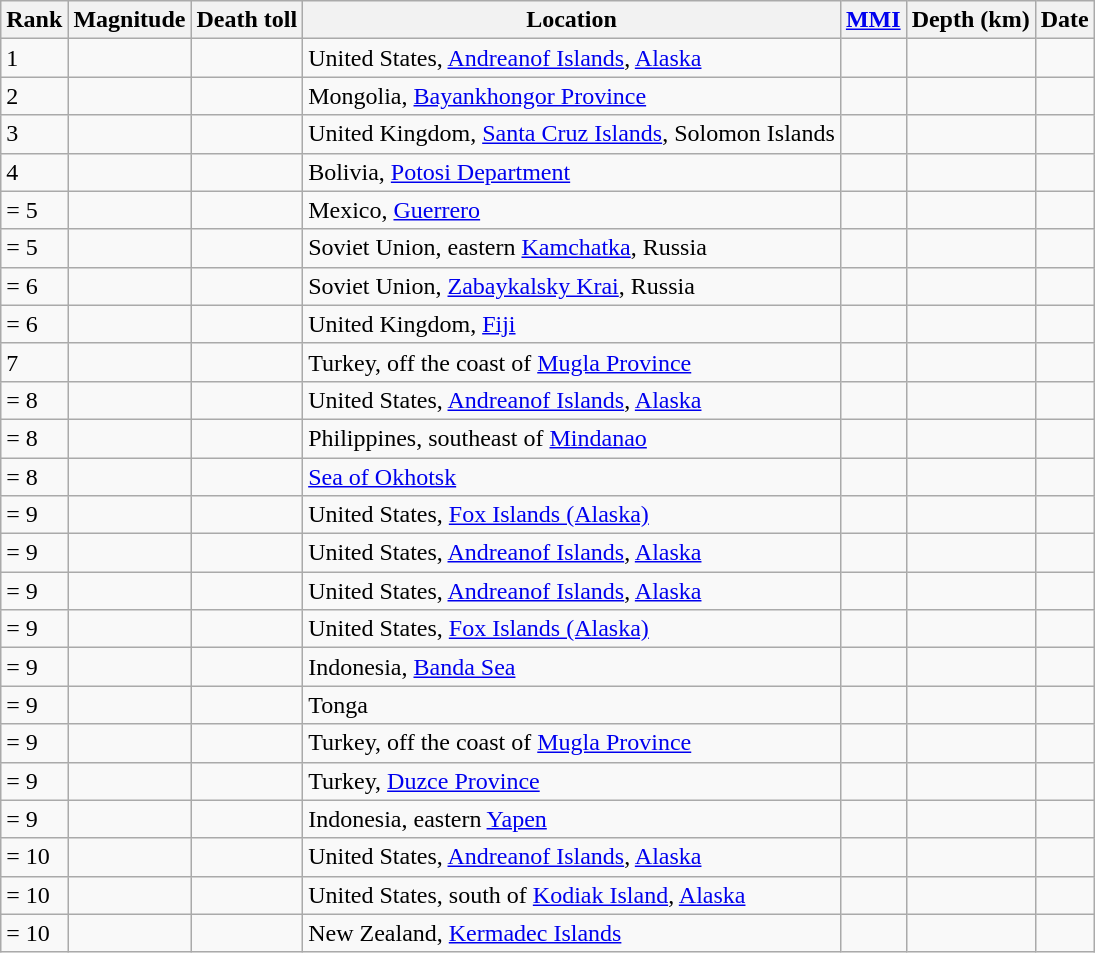<table class="sortable wikitable" style="font-size:100%;">
<tr>
<th>Rank</th>
<th>Magnitude</th>
<th>Death toll</th>
<th>Location</th>
<th><a href='#'>MMI</a></th>
<th>Depth (km)</th>
<th>Date</th>
</tr>
<tr>
<td>1</td>
<td></td>
<td></td>
<td>United States, <a href='#'>Andreanof Islands</a>, <a href='#'>Alaska</a></td>
<td></td>
<td></td>
<td></td>
</tr>
<tr>
<td>2</td>
<td></td>
<td></td>
<td>Mongolia, <a href='#'>Bayankhongor Province</a></td>
<td></td>
<td></td>
<td></td>
</tr>
<tr>
<td>3</td>
<td></td>
<td></td>
<td>United Kingdom, <a href='#'>Santa Cruz Islands</a>, Solomon Islands</td>
<td></td>
<td></td>
<td></td>
</tr>
<tr>
<td>4</td>
<td></td>
<td></td>
<td>Bolivia, <a href='#'>Potosi Department</a></td>
<td></td>
<td></td>
<td></td>
</tr>
<tr>
<td>= 5</td>
<td></td>
<td></td>
<td>Mexico, <a href='#'>Guerrero</a></td>
<td></td>
<td></td>
<td></td>
</tr>
<tr>
<td>= 5</td>
<td></td>
<td></td>
<td>Soviet Union, eastern <a href='#'>Kamchatka</a>, Russia</td>
<td></td>
<td></td>
<td></td>
</tr>
<tr>
<td>= 6</td>
<td></td>
<td></td>
<td>Soviet Union, <a href='#'>Zabaykalsky Krai</a>, Russia</td>
<td></td>
<td></td>
<td></td>
</tr>
<tr>
<td>= 6</td>
<td></td>
<td></td>
<td>United Kingdom, <a href='#'>Fiji</a></td>
<td></td>
<td></td>
<td></td>
</tr>
<tr>
<td>7</td>
<td></td>
<td></td>
<td>Turkey, off the coast of <a href='#'>Mugla Province</a></td>
<td></td>
<td></td>
<td></td>
</tr>
<tr>
<td>= 8</td>
<td></td>
<td></td>
<td>United States, <a href='#'>Andreanof Islands</a>, <a href='#'>Alaska</a></td>
<td></td>
<td></td>
<td></td>
</tr>
<tr>
<td>= 8</td>
<td></td>
<td></td>
<td>Philippines, southeast of <a href='#'>Mindanao</a></td>
<td></td>
<td></td>
<td></td>
</tr>
<tr>
<td>= 8</td>
<td></td>
<td></td>
<td><a href='#'>Sea of Okhotsk</a></td>
<td></td>
<td></td>
<td></td>
</tr>
<tr>
<td>= 9</td>
<td></td>
<td></td>
<td>United States, <a href='#'>Fox Islands (Alaska)</a></td>
<td></td>
<td></td>
<td></td>
</tr>
<tr>
<td>= 9</td>
<td></td>
<td></td>
<td>United States, <a href='#'>Andreanof Islands</a>, <a href='#'>Alaska</a></td>
<td></td>
<td></td>
<td></td>
</tr>
<tr>
<td>= 9</td>
<td></td>
<td></td>
<td>United States, <a href='#'>Andreanof Islands</a>, <a href='#'>Alaska</a></td>
<td></td>
<td></td>
<td></td>
</tr>
<tr>
<td>= 9</td>
<td></td>
<td></td>
<td>United States, <a href='#'>Fox Islands (Alaska)</a></td>
<td></td>
<td></td>
<td></td>
</tr>
<tr>
<td>= 9</td>
<td></td>
<td></td>
<td>Indonesia, <a href='#'>Banda Sea</a></td>
<td></td>
<td></td>
<td></td>
</tr>
<tr>
<td>= 9</td>
<td></td>
<td></td>
<td>Tonga</td>
<td></td>
<td></td>
<td></td>
</tr>
<tr>
<td>= 9</td>
<td></td>
<td></td>
<td>Turkey, off the coast of <a href='#'>Mugla Province</a></td>
<td></td>
<td></td>
<td></td>
</tr>
<tr>
<td>= 9</td>
<td></td>
<td></td>
<td>Turkey, <a href='#'>Duzce Province</a></td>
<td></td>
<td></td>
<td></td>
</tr>
<tr>
<td>= 9</td>
<td></td>
<td></td>
<td>Indonesia, eastern <a href='#'>Yapen</a></td>
<td></td>
<td></td>
<td></td>
</tr>
<tr>
<td>= 10</td>
<td></td>
<td></td>
<td>United States, <a href='#'>Andreanof Islands</a>, <a href='#'>Alaska</a></td>
<td></td>
<td></td>
<td></td>
</tr>
<tr>
<td>= 10</td>
<td></td>
<td></td>
<td>United States, south of <a href='#'>Kodiak Island</a>, <a href='#'>Alaska</a></td>
<td></td>
<td></td>
<td></td>
</tr>
<tr>
<td>= 10</td>
<td></td>
<td></td>
<td>New Zealand, <a href='#'>Kermadec Islands</a></td>
<td></td>
<td></td>
<td></td>
</tr>
</table>
